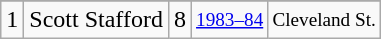<table class="wikitable">
<tr>
</tr>
<tr>
<td>1</td>
<td>Scott Stafford</td>
<td>8</td>
<td style="font-size:80%;"><a href='#'>1983–84</a></td>
<td style="font-size:80%;">Cleveland St.</td>
</tr>
</table>
